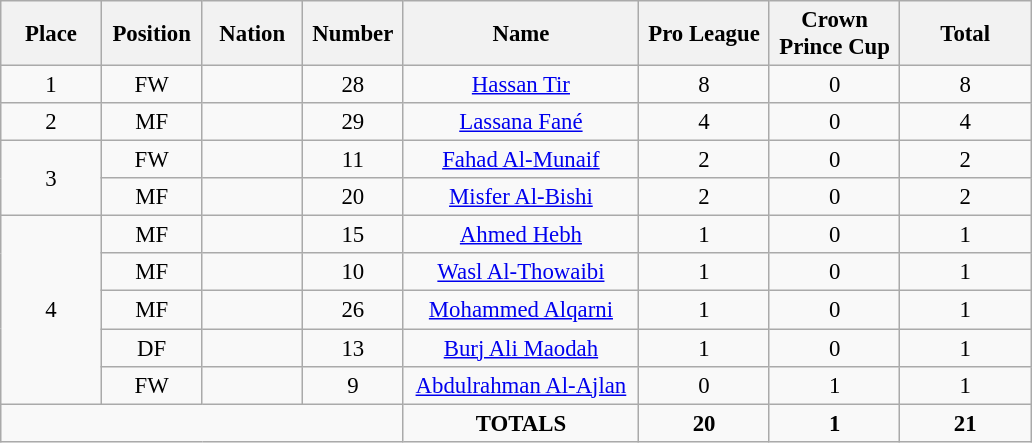<table class="wikitable" style="font-size: 95%; text-align: center;">
<tr>
<th width=60>Place</th>
<th width=60>Position</th>
<th width=60>Nation</th>
<th width=60>Number</th>
<th width=150>Name</th>
<th width=80>Pro League</th>
<th width=80>Crown Prince Cup</th>
<th width=80>Total</th>
</tr>
<tr>
<td rowspan="1">1</td>
<td>FW</td>
<td></td>
<td>28</td>
<td><a href='#'>Hassan Tir</a></td>
<td>8</td>
<td>0</td>
<td>8</td>
</tr>
<tr>
<td rowspan="1">2</td>
<td>MF</td>
<td></td>
<td>29</td>
<td><a href='#'>Lassana Fané</a></td>
<td>4</td>
<td>0</td>
<td>4</td>
</tr>
<tr>
<td rowspan="2">3</td>
<td>FW</td>
<td></td>
<td>11</td>
<td><a href='#'>Fahad Al-Munaif</a></td>
<td>2</td>
<td>0</td>
<td>2</td>
</tr>
<tr>
<td>MF</td>
<td></td>
<td>20</td>
<td><a href='#'>Misfer Al-Bishi</a></td>
<td>2</td>
<td>0</td>
<td>2</td>
</tr>
<tr>
<td rowspan="5">4</td>
<td>MF</td>
<td></td>
<td>15</td>
<td><a href='#'>Ahmed Hebh</a></td>
<td>1</td>
<td>0</td>
<td>1</td>
</tr>
<tr>
<td>MF</td>
<td></td>
<td>10</td>
<td><a href='#'>Wasl Al-Thowaibi</a></td>
<td>1</td>
<td>0</td>
<td>1</td>
</tr>
<tr>
<td>MF</td>
<td></td>
<td>26</td>
<td><a href='#'>Mohammed Alqarni</a></td>
<td>1</td>
<td>0</td>
<td>1</td>
</tr>
<tr>
<td>DF</td>
<td></td>
<td>13</td>
<td><a href='#'>Burj Ali Maodah</a></td>
<td>1</td>
<td>0</td>
<td>1</td>
</tr>
<tr>
<td>FW</td>
<td></td>
<td>9</td>
<td><a href='#'>Abdulrahman Al-Ajlan</a></td>
<td>0</td>
<td>1</td>
<td>1</td>
</tr>
<tr>
<td colspan="4"></td>
<td><strong>TOTALS</strong></td>
<td><strong>20</strong></td>
<td><strong>1</strong></td>
<td><strong>21</strong></td>
</tr>
</table>
